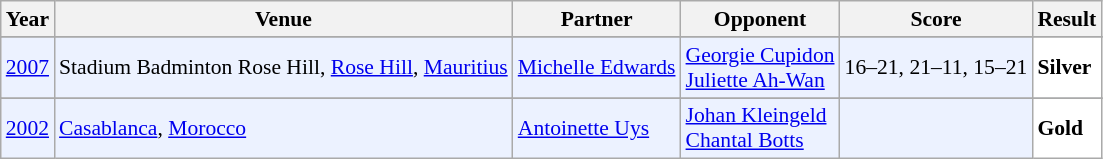<table class="sortable wikitable" style="font-size: 90%;">
<tr>
<th>Year</th>
<th>Venue</th>
<th>Partner</th>
<th>Opponent</th>
<th>Score</th>
<th>Result</th>
</tr>
<tr>
</tr>
<tr style="background:#ECF2FF">
<td align="center"><a href='#'>2007</a></td>
<td align="left">Stadium Badminton Rose Hill, <a href='#'>Rose Hill</a>, <a href='#'>Mauritius</a></td>
<td align="left"> <a href='#'>Michelle Edwards</a></td>
<td align="left"> <a href='#'>Georgie Cupidon</a><br> <a href='#'>Juliette Ah-Wan</a></td>
<td align="left">16–21, 21–11, 15–21</td>
<td style="text-align:left; background:white"> <strong>Silver</strong></td>
</tr>
<tr>
</tr>
<tr style="background:#ECF2FF">
<td align="center"><a href='#'>2002</a></td>
<td align="left"><a href='#'>Casablanca</a>, <a href='#'>Morocco</a></td>
<td align="left"> <a href='#'>Antoinette Uys</a></td>
<td align="left"> <a href='#'>Johan Kleingeld</a><br> <a href='#'>Chantal Botts</a></td>
<td align="left"></td>
<td style="text-align:left; background:white"> <strong>Gold</strong></td>
</tr>
</table>
